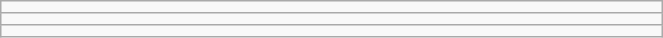<table class="wikitable" style=" text-align:center; font-size:110%;" width="35%">
<tr>
<td></td>
</tr>
<tr>
<td></td>
</tr>
<tr>
<td></td>
</tr>
</table>
